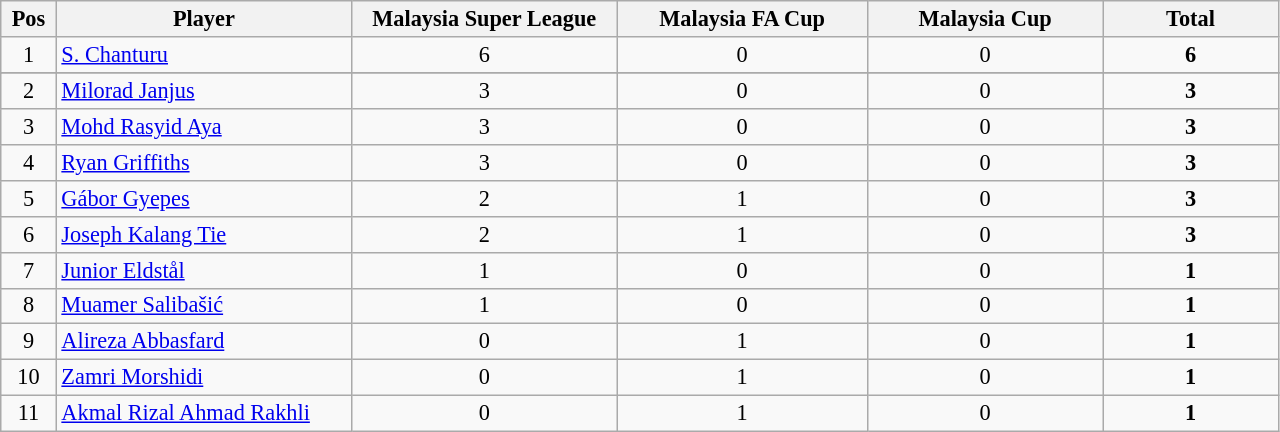<table class="wikitable" style="text-align:center; font-size: 93%;">
<tr>
<th width=30>Pos</th>
<th width=190>Player</th>
<th width=170>Malaysia Super League</th>
<th width=160>Malaysia FA Cup</th>
<th width=150>Malaysia Cup</th>
<th width=110>Total</th>
</tr>
<tr>
<td>1</td>
<td style="text-align:left;"> <a href='#'>S. Chanturu</a></td>
<td>6</td>
<td>0</td>
<td>0</td>
<td><strong>6</strong></td>
</tr>
<tr>
</tr>
<tr>
<td>2</td>
<td style="text-align:left;"> <a href='#'>Milorad Janjus</a></td>
<td>3</td>
<td>0</td>
<td>0</td>
<td><strong>3</strong></td>
</tr>
<tr>
<td>3</td>
<td style="text-align:left;"> <a href='#'>Mohd Rasyid Aya</a></td>
<td>3</td>
<td>0</td>
<td>0</td>
<td><strong>3</strong></td>
</tr>
<tr>
<td>4</td>
<td style="text-align:left;"> <a href='#'>Ryan Griffiths</a></td>
<td>3</td>
<td>0</td>
<td>0</td>
<td><strong>3</strong></td>
</tr>
<tr>
<td>5</td>
<td style="text-align:left;"> <a href='#'>Gábor Gyepes</a></td>
<td>2</td>
<td>1</td>
<td>0</td>
<td><strong>3</strong></td>
</tr>
<tr>
<td>6</td>
<td style="text-align:left;"> <a href='#'>Joseph Kalang Tie</a></td>
<td>2</td>
<td>1</td>
<td>0</td>
<td><strong>3</strong></td>
</tr>
<tr>
<td>7</td>
<td style="text-align:left;"> <a href='#'>Junior Eldstål</a></td>
<td>1</td>
<td>0</td>
<td>0</td>
<td><strong>1</strong></td>
</tr>
<tr>
<td>8</td>
<td style="text-align:left;"> <a href='#'>Muamer Salibašić</a></td>
<td>1</td>
<td>0</td>
<td>0</td>
<td><strong>1</strong></td>
</tr>
<tr>
<td>9</td>
<td style="text-align:left;"> <a href='#'>Alireza Abbasfard</a></td>
<td>0</td>
<td>1</td>
<td>0</td>
<td><strong>1</strong></td>
</tr>
<tr>
<td>10</td>
<td style="text-align:left;"> <a href='#'>Zamri Morshidi</a></td>
<td>0</td>
<td>1</td>
<td>0</td>
<td><strong>1</strong></td>
</tr>
<tr>
<td>11</td>
<td style="text-align:left;"> <a href='#'>Akmal Rizal Ahmad Rakhli</a></td>
<td>0</td>
<td>1</td>
<td>0</td>
<td><strong>1</strong></td>
</tr>
</table>
